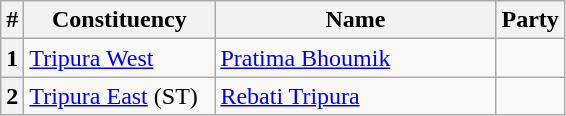<table class="wikitable sortable">
<tr>
<th>#</th>
<th style="width:120px">Constituency</th>
<th style="width:180px">Name</th>
<th colspan=2>Party</th>
</tr>
<tr>
<th>1</th>
<td><a href='#'>Tripura West</a></td>
<td><a href='#'>Pratima Bhoumik</a></td>
<td></td>
</tr>
<tr>
<th>2</th>
<td><a href='#'>Tripura East</a> (ST)</td>
<td><a href='#'>Rebati Tripura</a></td>
</tr>
</table>
